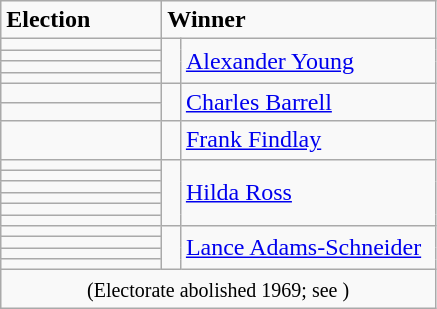<table class="wikitable">
<tr>
<td width=100><strong>Election</strong></td>
<td colspan=2 width=175><strong>Winner</strong></td>
</tr>
<tr>
<td></td>
<td width=5px rowspan=4 bgcolor=></td>
<td rowspan=4><a href='#'>Alexander Young</a></td>
</tr>
<tr>
<td></td>
</tr>
<tr>
<td></td>
</tr>
<tr>
<td></td>
</tr>
<tr>
<td></td>
<td rowspan=2 bgcolor=></td>
<td rowspan=2><a href='#'>Charles Barrell</a></td>
</tr>
<tr>
<td></td>
</tr>
<tr>
<td></td>
<td bgcolor=></td>
<td><a href='#'>Frank Findlay</a></td>
</tr>
<tr>
<td></td>
<td rowspan=6 bgcolor=></td>
<td rowspan=6><a href='#'>Hilda Ross</a></td>
</tr>
<tr>
<td></td>
</tr>
<tr>
<td></td>
</tr>
<tr>
<td></td>
</tr>
<tr>
<td></td>
</tr>
<tr>
<td></td>
</tr>
<tr>
<td></td>
<td rowspan=4 bgcolor=></td>
<td rowspan=4><a href='#'>Lance Adams-Schneider</a></td>
</tr>
<tr>
<td></td>
</tr>
<tr>
<td></td>
</tr>
<tr>
<td></td>
</tr>
<tr>
<td colspan=3 align=center><small>(Electorate abolished 1969; see )</small></td>
</tr>
</table>
